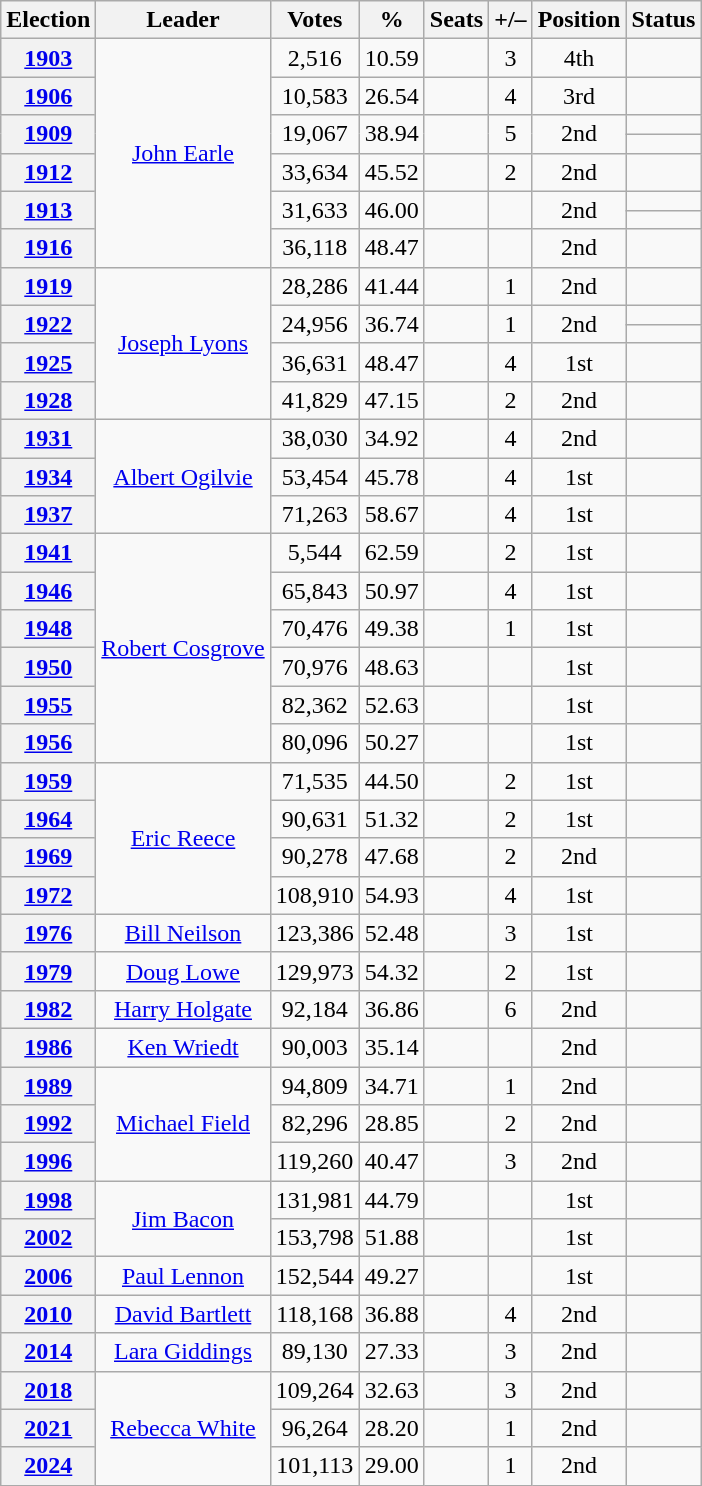<table class=wikitable style="text-align: center;">
<tr>
<th>Election</th>
<th>Leader</th>
<th>Votes</th>
<th>%</th>
<th>Seats</th>
<th>+/–</th>
<th>Position</th>
<th>Status</th>
</tr>
<tr>
<th><a href='#'>1903</a></th>
<td rowspan=8><a href='#'>John Earle</a></td>
<td>2,516</td>
<td>10.59</td>
<td></td>
<td> 3</td>
<td> 4th</td>
<td></td>
</tr>
<tr>
<th><a href='#'>1906</a></th>
<td>10,583</td>
<td>26.54</td>
<td></td>
<td> 4</td>
<td> 3rd</td>
<td></td>
</tr>
<tr>
<th rowspan="2"><a href='#'>1909</a></th>
<td rowspan="2">19,067</td>
<td rowspan="2">38.94</td>
<td rowspan="2"></td>
<td rowspan="2"> 5</td>
<td rowspan="2"> 2nd</td>
<td></td>
</tr>
<tr>
<td></td>
</tr>
<tr>
<th><a href='#'>1912</a></th>
<td>33,634</td>
<td>45.52</td>
<td></td>
<td> 2</td>
<td> 2nd</td>
<td></td>
</tr>
<tr>
<th rowspan="2"><a href='#'>1913</a></th>
<td rowspan="2">31,633</td>
<td rowspan="2">46.00</td>
<td rowspan="2"></td>
<td rowspan="2"></td>
<td rowspan="2"> 2nd</td>
<td></td>
</tr>
<tr>
<td></td>
</tr>
<tr>
<th><a href='#'>1916</a></th>
<td>36,118</td>
<td>48.47</td>
<td></td>
<td></td>
<td> 2nd</td>
<td></td>
</tr>
<tr>
<th><a href='#'>1919</a></th>
<td rowspan=5><a href='#'>Joseph Lyons</a></td>
<td>28,286</td>
<td>41.44</td>
<td></td>
<td> 1</td>
<td> 2nd</td>
<td></td>
</tr>
<tr>
<th rowspan="2"><a href='#'>1922</a></th>
<td rowspan="2">24,956</td>
<td rowspan="2">36.74</td>
<td rowspan="2"></td>
<td rowspan="2"> 1</td>
<td rowspan="2"> 2nd</td>
<td></td>
</tr>
<tr>
<td></td>
</tr>
<tr>
<th><a href='#'>1925</a></th>
<td>36,631</td>
<td>48.47</td>
<td></td>
<td> 4</td>
<td> 1st</td>
<td></td>
</tr>
<tr>
<th><a href='#'>1928</a></th>
<td>41,829</td>
<td>47.15</td>
<td></td>
<td> 2</td>
<td> 2nd</td>
<td></td>
</tr>
<tr>
<th><a href='#'>1931</a></th>
<td rowspan=3><a href='#'>Albert Ogilvie</a></td>
<td>38,030</td>
<td>34.92</td>
<td></td>
<td> 4</td>
<td> 2nd</td>
<td></td>
</tr>
<tr>
<th><a href='#'>1934</a></th>
<td>53,454</td>
<td>45.78</td>
<td></td>
<td> 4</td>
<td> 1st</td>
<td></td>
</tr>
<tr>
<th><a href='#'>1937</a></th>
<td>71,263</td>
<td>58.67</td>
<td></td>
<td> 4</td>
<td> 1st</td>
<td></td>
</tr>
<tr>
<th><a href='#'>1941</a></th>
<td rowspan=6><a href='#'>Robert Cosgrove</a></td>
<td>5,544</td>
<td>62.59</td>
<td></td>
<td> 2</td>
<td> 1st</td>
<td></td>
</tr>
<tr>
<th><a href='#'>1946</a></th>
<td>65,843</td>
<td>50.97</td>
<td></td>
<td> 4</td>
<td> 1st</td>
<td></td>
</tr>
<tr>
<th><a href='#'>1948</a></th>
<td>70,476</td>
<td>49.38</td>
<td></td>
<td> 1</td>
<td> 1st</td>
<td></td>
</tr>
<tr>
<th><a href='#'>1950</a></th>
<td>70,976</td>
<td>48.63</td>
<td></td>
<td></td>
<td> 1st</td>
<td></td>
</tr>
<tr>
<th><a href='#'>1955</a></th>
<td>82,362</td>
<td>52.63</td>
<td></td>
<td></td>
<td> 1st</td>
<td></td>
</tr>
<tr>
<th><a href='#'>1956</a></th>
<td>80,096</td>
<td>50.27</td>
<td></td>
<td></td>
<td> 1st</td>
<td></td>
</tr>
<tr>
<th><a href='#'>1959</a></th>
<td rowspan=4><a href='#'>Eric Reece</a></td>
<td>71,535</td>
<td>44.50</td>
<td></td>
<td> 2</td>
<td> 1st</td>
<td></td>
</tr>
<tr>
<th><a href='#'>1964</a></th>
<td>90,631</td>
<td>51.32</td>
<td></td>
<td> 2</td>
<td> 1st</td>
<td></td>
</tr>
<tr>
<th><a href='#'>1969</a></th>
<td>90,278</td>
<td>47.68</td>
<td></td>
<td> 2</td>
<td> 2nd</td>
<td></td>
</tr>
<tr>
<th><a href='#'>1972</a></th>
<td>108,910</td>
<td>54.93</td>
<td></td>
<td> 4</td>
<td> 1st</td>
<td></td>
</tr>
<tr>
<th><a href='#'>1976</a></th>
<td><a href='#'>Bill Neilson</a></td>
<td>123,386</td>
<td>52.48</td>
<td></td>
<td> 3</td>
<td> 1st</td>
<td></td>
</tr>
<tr>
<th><a href='#'>1979</a></th>
<td><a href='#'>Doug Lowe</a></td>
<td>129,973</td>
<td>54.32</td>
<td></td>
<td> 2</td>
<td> 1st</td>
<td></td>
</tr>
<tr>
<th><a href='#'>1982</a></th>
<td><a href='#'>Harry Holgate</a></td>
<td>92,184</td>
<td>36.86</td>
<td></td>
<td> 6</td>
<td> 2nd</td>
<td></td>
</tr>
<tr>
<th><a href='#'>1986</a></th>
<td><a href='#'>Ken Wriedt</a></td>
<td>90,003</td>
<td>35.14</td>
<td></td>
<td></td>
<td> 2nd</td>
<td></td>
</tr>
<tr>
<th><a href='#'>1989</a></th>
<td rowspan=3><a href='#'>Michael Field</a></td>
<td>94,809</td>
<td>34.71</td>
<td></td>
<td> 1</td>
<td> 2nd</td>
<td></td>
</tr>
<tr>
<th><a href='#'>1992</a></th>
<td>82,296</td>
<td>28.85</td>
<td></td>
<td> 2</td>
<td> 2nd</td>
<td></td>
</tr>
<tr>
<th><a href='#'>1996</a></th>
<td>119,260</td>
<td>40.47</td>
<td></td>
<td> 3</td>
<td> 2nd</td>
<td></td>
</tr>
<tr>
<th><a href='#'>1998</a></th>
<td rowspan=2><a href='#'>Jim Bacon</a></td>
<td>131,981</td>
<td>44.79</td>
<td></td>
<td></td>
<td> 1st</td>
<td></td>
</tr>
<tr>
<th><a href='#'>2002</a></th>
<td>153,798</td>
<td>51.88</td>
<td></td>
<td></td>
<td> 1st</td>
<td></td>
</tr>
<tr>
<th><a href='#'>2006</a></th>
<td><a href='#'>Paul Lennon</a></td>
<td>152,544</td>
<td>49.27</td>
<td></td>
<td></td>
<td> 1st</td>
<td></td>
</tr>
<tr>
<th><a href='#'>2010</a></th>
<td><a href='#'>David Bartlett</a></td>
<td>118,168</td>
<td>36.88</td>
<td></td>
<td> 4</td>
<td> 2nd</td>
<td></td>
</tr>
<tr>
<th><a href='#'>2014</a></th>
<td><a href='#'>Lara Giddings</a></td>
<td>89,130</td>
<td>27.33</td>
<td></td>
<td> 3</td>
<td> 2nd</td>
<td></td>
</tr>
<tr>
<th><a href='#'>2018</a></th>
<td rowspan=3><a href='#'>Rebecca White</a></td>
<td>109,264</td>
<td>32.63</td>
<td></td>
<td> 3</td>
<td> 2nd</td>
<td></td>
</tr>
<tr>
<th><a href='#'>2021</a></th>
<td>96,264</td>
<td>28.20</td>
<td></td>
<td> 1</td>
<td> 2nd</td>
<td></td>
</tr>
<tr>
<th><a href='#'>2024</a></th>
<td>101,113</td>
<td>29.00</td>
<td></td>
<td> 1</td>
<td> 2nd</td>
<td></td>
</tr>
</table>
